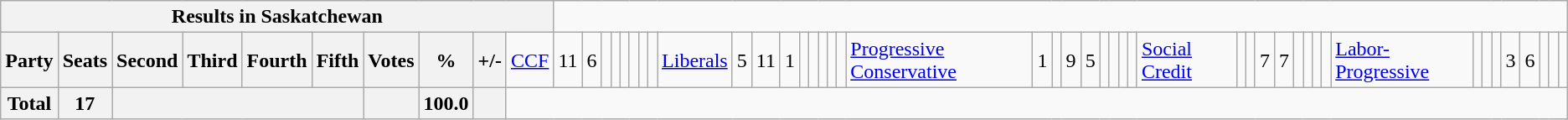<table class="wikitable">
<tr>
<th colspan=11>Results in Saskatchewan</th>
</tr>
<tr>
<th colspan=2>Party</th>
<th>Seats</th>
<th>Second</th>
<th>Third</th>
<th>Fourth</th>
<th>Fifth</th>
<th>Votes</th>
<th>%</th>
<th>+/-<br></th>
<td><a href='#'>CCF</a></td>
<td align="right">11</td>
<td align="right">6</td>
<td align="right"></td>
<td align="right"></td>
<td align="right"></td>
<td align="right"></td>
<td align="right"></td>
<td align="right"><br></td>
<td><a href='#'>Liberals</a></td>
<td align="right">5</td>
<td align="right">11</td>
<td align="right">1</td>
<td align="right"></td>
<td align="right"></td>
<td align="right"></td>
<td align="right"></td>
<td align="right"><br></td>
<td><a href='#'>Progressive Conservative</a></td>
<td align="right">1</td>
<td align="right"></td>
<td align="right">9</td>
<td align="right">5</td>
<td align="right"></td>
<td align="right"></td>
<td align="right"></td>
<td align="right"><br></td>
<td><a href='#'>Social Credit</a></td>
<td align="right"></td>
<td align="right"></td>
<td align="right">7</td>
<td align="right">7</td>
<td align="right"></td>
<td align="right"></td>
<td align="right"></td>
<td align="right"><br></td>
<td><a href='#'>Labor-Progressive</a></td>
<td align="right"></td>
<td align="right"></td>
<td align="right"></td>
<td align="right">3</td>
<td align="right">6</td>
<td align="right"></td>
<td align="right"></td>
<td align="right"></td>
</tr>
<tr>
<th colspan="2">Total</th>
<th>17</th>
<th colspan="4"></th>
<th></th>
<th>100.0</th>
<th></th>
</tr>
</table>
